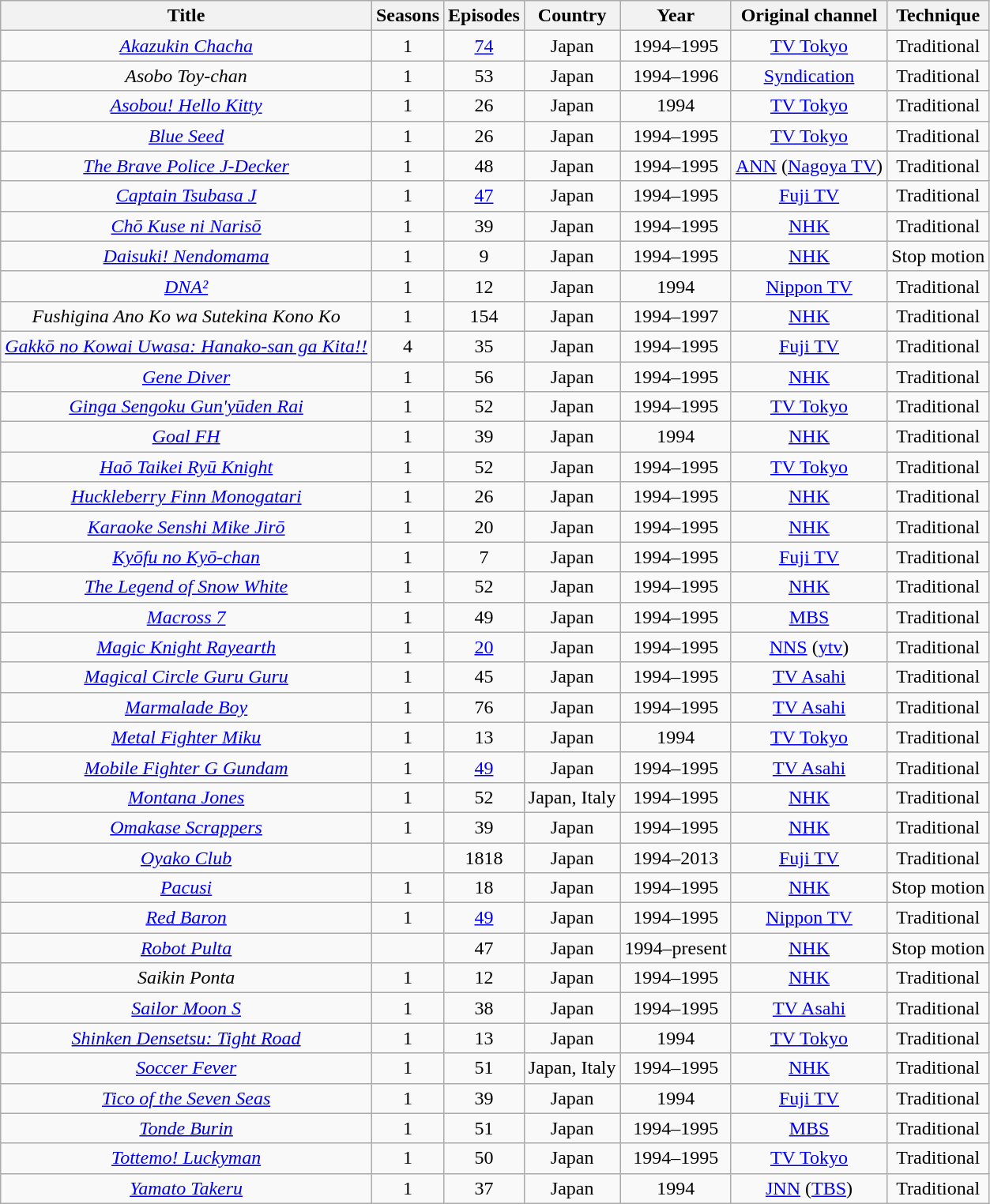<table class="wikitable sortable" style="text-align:center;">
<tr>
<th scope="col"><strong>Title</strong></th>
<th><strong>Seasons</strong></th>
<th scope="col"><strong>Episodes</strong></th>
<th scope="col"><strong>Country</strong></th>
<th scope="col"><strong>Year</strong></th>
<th><strong>Original channel</strong></th>
<th scope="col"><strong>Technique</strong></th>
</tr>
<tr>
<td><em><a href='#'>Akazukin Chacha</a></em></td>
<td>1</td>
<td><a href='#'>74</a></td>
<td>Japan</td>
<td>1994–1995</td>
<td><a href='#'>TV Tokyo</a></td>
<td>Traditional</td>
</tr>
<tr>
<td><em>Asobo Toy-chan</em></td>
<td>1</td>
<td>53</td>
<td>Japan</td>
<td>1994–1996</td>
<td><a href='#'>Syndication</a></td>
<td>Traditional</td>
</tr>
<tr>
<td><em><a href='#'>Asobou! Hello Kitty</a></em></td>
<td>1</td>
<td>26</td>
<td>Japan</td>
<td>1994</td>
<td><a href='#'>TV Tokyo</a></td>
<td>Traditional</td>
</tr>
<tr>
<td><em><a href='#'>Blue Seed</a></em></td>
<td>1</td>
<td>26</td>
<td>Japan</td>
<td>1994–1995</td>
<td><a href='#'>TV Tokyo</a></td>
<td>Traditional</td>
</tr>
<tr>
<td data-sort-value="Brave Police J-Decker"><em><a href='#'>The Brave Police J-Decker</a></em></td>
<td>1</td>
<td>48</td>
<td>Japan</td>
<td>1994–1995</td>
<td><a href='#'>ANN</a> (<a href='#'>Nagoya TV</a>)</td>
<td>Traditional</td>
</tr>
<tr>
<td><em><a href='#'>Captain Tsubasa J</a></em></td>
<td>1</td>
<td><a href='#'>47</a></td>
<td>Japan</td>
<td>1994–1995</td>
<td><a href='#'>Fuji TV</a></td>
<td>Traditional</td>
</tr>
<tr>
<td><em><a href='#'>Chō Kuse ni Narisō</a></em></td>
<td>1</td>
<td>39</td>
<td>Japan</td>
<td>1994–1995</td>
<td><a href='#'>NHK</a></td>
<td>Traditional</td>
</tr>
<tr>
<td><em><a href='#'>Daisuki! Nendomama</a></em></td>
<td>1</td>
<td>9</td>
<td>Japan</td>
<td>1994–1995</td>
<td><a href='#'>NHK</a></td>
<td>Stop motion</td>
</tr>
<tr>
<td><em><a href='#'>DNA²</a></em></td>
<td>1</td>
<td>12</td>
<td>Japan</td>
<td>1994</td>
<td><a href='#'>Nippon TV</a></td>
<td>Traditional</td>
</tr>
<tr>
<td><em>Fushigina Ano Ko wa Sutekina Kono Ko</em></td>
<td>1</td>
<td>154</td>
<td>Japan</td>
<td>1994–1997</td>
<td><a href='#'>NHK</a></td>
<td>Traditional</td>
</tr>
<tr>
<td><em><a href='#'>Gakkō no Kowai Uwasa: Hanako-san ga Kita!!</a></em></td>
<td>4</td>
<td>35</td>
<td>Japan</td>
<td>1994–1995</td>
<td><a href='#'>Fuji TV</a></td>
<td>Traditional</td>
</tr>
<tr>
<td><em><a href='#'>Gene Diver</a></em></td>
<td>1</td>
<td>56</td>
<td>Japan</td>
<td>1994–1995</td>
<td><a href='#'>NHK</a></td>
<td>Traditional</td>
</tr>
<tr>
<td><em><a href='#'>Ginga Sengoku Gun'yūden Rai</a></em></td>
<td>1</td>
<td>52</td>
<td>Japan</td>
<td>1994–1995</td>
<td><a href='#'>TV Tokyo</a></td>
<td>Traditional</td>
</tr>
<tr>
<td><em><a href='#'>Goal FH</a></em></td>
<td>1</td>
<td>39</td>
<td>Japan</td>
<td>1994</td>
<td><a href='#'>NHK</a></td>
<td>Traditional</td>
</tr>
<tr>
<td><em><a href='#'>Haō Taikei Ryū Knight</a></em></td>
<td>1</td>
<td>52</td>
<td>Japan</td>
<td>1994–1995</td>
<td><a href='#'>TV Tokyo</a></td>
<td>Traditional</td>
</tr>
<tr>
<td><em><a href='#'>Huckleberry Finn Monogatari</a></em></td>
<td>1</td>
<td>26</td>
<td>Japan</td>
<td>1994–1995</td>
<td><a href='#'>NHK</a></td>
<td>Traditional</td>
</tr>
<tr>
<td><em><a href='#'>Karaoke Senshi Mike Jirō</a></em></td>
<td>1</td>
<td>20</td>
<td>Japan</td>
<td>1994–1995</td>
<td><a href='#'>NHK</a></td>
<td>Traditional</td>
</tr>
<tr>
<td><em><a href='#'>Kyōfu no Kyō-chan</a></em></td>
<td>1</td>
<td>7</td>
<td>Japan</td>
<td>1994–1995</td>
<td><a href='#'>Fuji TV</a></td>
<td>Traditional</td>
</tr>
<tr>
<td data-sort-value="Legend of Snow White"><em><a href='#'>The Legend of Snow White</a></em></td>
<td>1</td>
<td>52</td>
<td>Japan</td>
<td>1994–1995</td>
<td><a href='#'>NHK</a></td>
<td>Traditional</td>
</tr>
<tr>
<td><em><a href='#'>Macross 7</a></em></td>
<td>1</td>
<td>49</td>
<td>Japan</td>
<td>1994–1995</td>
<td><a href='#'>MBS</a></td>
<td>Traditional</td>
</tr>
<tr>
<td><em><a href='#'>Magic Knight Rayearth</a></em></td>
<td>1</td>
<td><a href='#'>20</a></td>
<td>Japan</td>
<td>1994–1995</td>
<td><a href='#'>NNS</a> (<a href='#'>ytv</a>)</td>
<td>Traditional</td>
</tr>
<tr>
<td><em><a href='#'>Magical Circle Guru Guru</a></em></td>
<td>1</td>
<td>45</td>
<td>Japan</td>
<td>1994–1995</td>
<td><a href='#'>TV Asahi</a></td>
<td>Traditional</td>
</tr>
<tr>
<td><em><a href='#'>Marmalade Boy</a></em></td>
<td>1</td>
<td>76</td>
<td>Japan</td>
<td>1994–1995</td>
<td><a href='#'>TV Asahi</a></td>
<td>Traditional</td>
</tr>
<tr>
<td><em><a href='#'>Metal Fighter Miku</a></em></td>
<td>1</td>
<td>13</td>
<td>Japan</td>
<td>1994</td>
<td><a href='#'>TV Tokyo</a></td>
<td>Traditional</td>
</tr>
<tr>
<td><em><a href='#'>Mobile Fighter G Gundam</a></em></td>
<td>1</td>
<td><a href='#'>49</a></td>
<td>Japan</td>
<td>1994–1995</td>
<td><a href='#'>TV Asahi</a></td>
<td>Traditional</td>
</tr>
<tr>
<td><em><a href='#'>Montana Jones</a></em></td>
<td>1</td>
<td>52</td>
<td>Japan, Italy</td>
<td>1994–1995</td>
<td><a href='#'>NHK</a></td>
<td>Traditional</td>
</tr>
<tr>
<td><em><a href='#'>Omakase Scrappers</a></em></td>
<td>1</td>
<td>39</td>
<td>Japan</td>
<td>1994–1995</td>
<td><a href='#'>NHK</a></td>
<td>Traditional</td>
</tr>
<tr>
<td><em><a href='#'>Oyako Club</a></em></td>
<td></td>
<td>1818</td>
<td>Japan</td>
<td>1994–2013</td>
<td><a href='#'>Fuji TV</a></td>
<td>Traditional</td>
</tr>
<tr>
<td><em><a href='#'>Pacusi</a></em></td>
<td>1</td>
<td>18</td>
<td>Japan</td>
<td>1994–1995</td>
<td><a href='#'>NHK</a></td>
<td>Stop motion</td>
</tr>
<tr>
<td><em><a href='#'>Red Baron</a></em></td>
<td>1</td>
<td><a href='#'>49</a></td>
<td>Japan</td>
<td>1994–1995</td>
<td><a href='#'>Nippon TV</a></td>
<td>Traditional</td>
</tr>
<tr>
<td><em><a href='#'>Robot Pulta</a></em></td>
<td></td>
<td>47</td>
<td>Japan</td>
<td>1994–present</td>
<td><a href='#'>NHK</a></td>
<td>Stop motion</td>
</tr>
<tr>
<td><em>Saikin Ponta</em></td>
<td>1</td>
<td>12</td>
<td>Japan</td>
<td>1994–1995</td>
<td><a href='#'>NHK</a></td>
<td>Traditional</td>
</tr>
<tr>
<td><em><a href='#'>Sailor Moon S</a></em></td>
<td>1</td>
<td>38</td>
<td>Japan</td>
<td>1994–1995</td>
<td><a href='#'>TV Asahi</a></td>
<td>Traditional</td>
</tr>
<tr>
<td><em><a href='#'>Shinken Densetsu: Tight Road</a></em></td>
<td>1</td>
<td>13</td>
<td>Japan</td>
<td>1994</td>
<td><a href='#'>TV Tokyo</a></td>
<td>Traditional</td>
</tr>
<tr>
<td><em><a href='#'>Soccer Fever</a></em></td>
<td>1</td>
<td>51</td>
<td>Japan, Italy</td>
<td>1994–1995</td>
<td><a href='#'>NHK</a></td>
<td>Traditional</td>
</tr>
<tr>
<td><em><a href='#'>Tico of the Seven Seas</a></em></td>
<td>1</td>
<td>39</td>
<td>Japan</td>
<td>1994</td>
<td><a href='#'>Fuji TV</a></td>
<td>Traditional</td>
</tr>
<tr>
<td><em><a href='#'>Tonde Burin</a></em></td>
<td>1</td>
<td>51</td>
<td>Japan</td>
<td>1994–1995</td>
<td><a href='#'>MBS</a></td>
<td>Traditional</td>
</tr>
<tr>
<td><em><a href='#'>Tottemo! Luckyman</a></em></td>
<td>1</td>
<td>50</td>
<td>Japan</td>
<td>1994–1995</td>
<td><a href='#'>TV Tokyo</a></td>
<td>Traditional</td>
</tr>
<tr>
<td><em><a href='#'>Yamato Takeru</a></em></td>
<td>1</td>
<td>37</td>
<td>Japan</td>
<td>1994</td>
<td><a href='#'>JNN</a> (<a href='#'>TBS</a>)</td>
<td>Traditional</td>
</tr>
</table>
